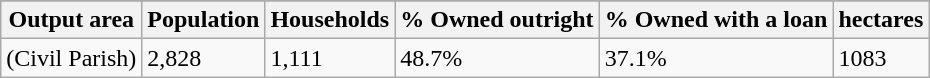<table class="wikitable">
<tr>
</tr>
<tr>
<th>Output area</th>
<th>Population</th>
<th>Households</th>
<th>% Owned outright</th>
<th>% Owned with a loan</th>
<th>hectares</th>
</tr>
<tr>
<td>(Civil Parish)</td>
<td>2,828</td>
<td>1,111</td>
<td>48.7%</td>
<td>37.1%</td>
<td>1083</td>
</tr>
</table>
